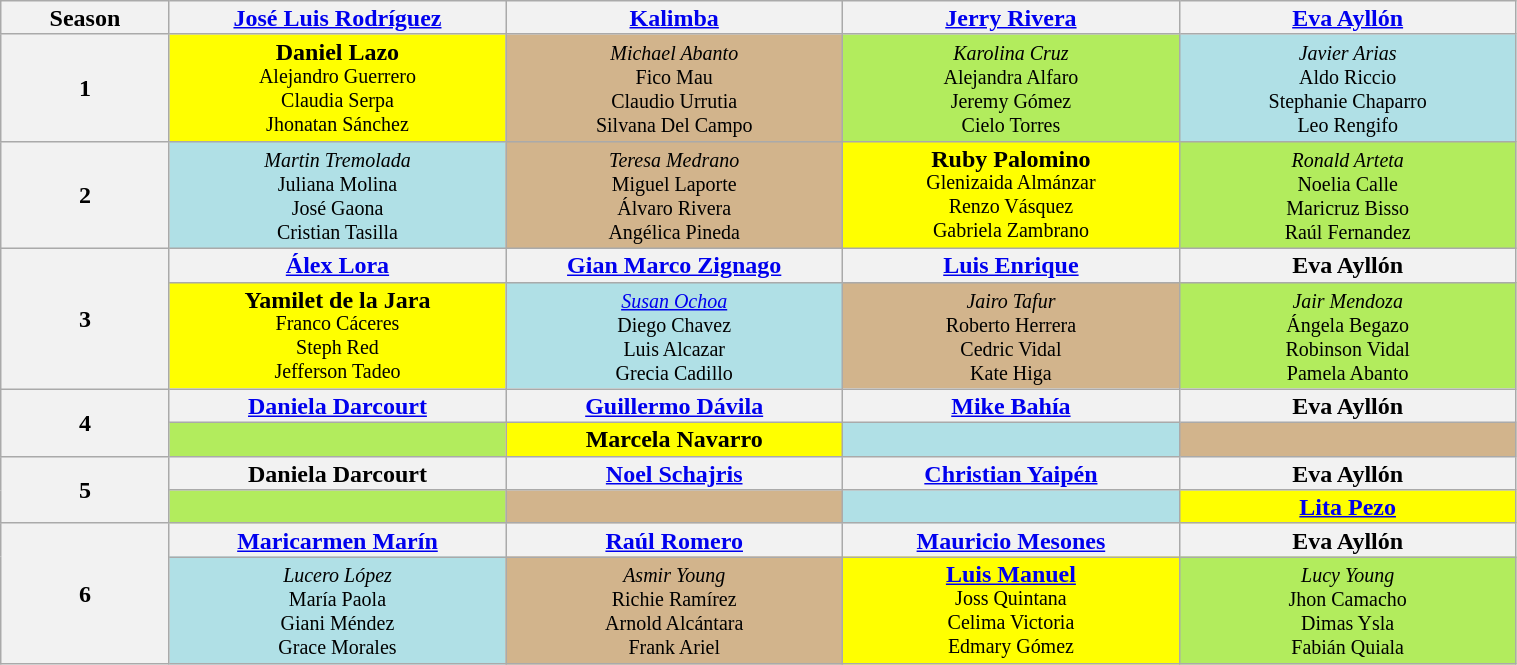<table class="wikitable" style="text-align:center; line-height:15px; width:80%">
<tr>
<th style="width:10%" scope="col">Season</th>
<th style="width:20%" scope="col"><a href='#'>José Luis Rodríguez</a></th>
<th style="width:20%" scope="col"><a href='#'>Kalimba</a></th>
<th style="width:20%" scope="col"><a href='#'>Jerry Rivera</a></th>
<th style="width:20%" scope="col"><a href='#'>Eva Ayllón</a></th>
</tr>
<tr>
<th scope="row">1</th>
<td style="background: yellow"><strong>Daniel Lazo</strong><br><small>Alejandro Guerrero<br>Claudia Serpa<br>Jhonatan Sánchez</small></td>
<td style="background: tan"><small><em>Michael Abanto</em><br>Fico Mau<br>Claudio Urrutia<br>Silvana Del Campo</small></td>
<td style="background:#B2EC5D"><small><em>Karolina Cruz</em><br>Alejandra Alfaro<br>Jeremy Gómez<br>Cielo Torres</small></td>
<td style="background:#B0E0E6"><small><em>Javier Arias</em><br>Aldo Riccio<br>Stephanie Chaparro<br>Leo Rengifo</small></td>
</tr>
<tr>
<th scope="row">2</th>
<td style="background:#B0E0E6"><small><em>Martin Tremolada</em><br>Juliana Molina<br>José Gaona<br>Cristian Tasilla</small></td>
<td style="background: tan"><small><em>Teresa Medrano</em><br>Miguel Laporte<br>Álvaro Rivera<br>Angélica Pineda</small></td>
<td style="background: yellow"><strong>Ruby Palomino</strong><br><small>Glenizaida Almánzar<br>Renzo Vásquez<br>Gabriela Zambrano</small></td>
<td style="background:#B2EC5D"><small><em>Ronald Arteta</em><br>Noelia Calle<br>Maricruz Bisso<br>Raúl Fernandez</small></td>
</tr>
<tr>
<th scope="row" rowspan="2">3</th>
<th scope="col"><a href='#'>Álex Lora</a></th>
<th scope="col"><a href='#'>Gian Marco Zignago</a></th>
<th scope="col"><a href='#'>Luis Enrique</a></th>
<th scope="col">Eva Ayllón</th>
</tr>
<tr>
<td style="background: yellow"><strong>Yamilet de la Jara</strong><br><small>Franco Cáceres<br>Steph Red<br>Jefferson Tadeo</small></td>
<td style="background:#B0E0E6"><small><em><a href='#'>Susan Ochoa</a></em><br>Diego Chavez<br>Luis Alcazar<br>Grecia Cadillo</small></td>
<td style="background: tan"><small><em>Jairo Tafur</em><br>Roberto Herrera<br>Cedric Vidal<br>Kate Higa</small></td>
<td style="background:#B2EC5D"><small><em>Jair Mendoza</em><br>Ángela Begazo<br>Robinson Vidal<br>Pamela Abanto</small></td>
</tr>
<tr>
<th scope="row" rowspan="2">4</th>
<th scope="col"><a href='#'>Daniela Darcourt</a></th>
<th scope="col"><a href='#'>Guillermo Dávila</a></th>
<th scope="col"><a href='#'>Mike Bahía</a></th>
<th scope="col">Eva Ayllón</th>
</tr>
<tr>
<td style="background:#B2EC5D"></td>
<td style="background: yellow"><strong>Marcela Navarro</strong><br></td>
<td style="background:#B0E0E6"></td>
<td style="background: tan"></td>
</tr>
<tr>
<th scope="row" rowspan="2">5</th>
<th scope="col">Daniela Darcourt</th>
<th scope="col"><a href='#'>Noel Schajris</a></th>
<th scope="col"><a href='#'>Christian Yaipén</a></th>
<th scope="col">Eva Ayllón</th>
</tr>
<tr>
<td style="background:#B2EC5D"></td>
<td style="background: tan"></td>
<td style="background:#B0E0E6"></td>
<td style="background: yellow"><strong><a href='#'>Lita Pezo</a></strong><br></td>
</tr>
<tr>
<th scope="row" rowspan="2">6</th>
<th scope="col"><a href='#'>Maricarmen Marín</a></th>
<th scope="col"><a href='#'>Raúl Romero</a></th>
<th scope="col"><a href='#'>Mauricio Mesones</a></th>
<th scope="col">Eva Ayllón</th>
</tr>
<tr>
<td style="background:#B0E0E6"><small><em>Lucero López</em><br>María Paola<br>Giani Méndez<br>Grace Morales</small></td>
<td style="background:tan"><small><em>Asmir Young</em><br>Richie Ramírez<br>Arnold Alcántara<br>Frank Ariel</small></td>
<td style="background: yellow"><strong><a href='#'>Luis Manuel</a></strong><br><small>Joss Quintana<br>Celima Victoria<br>Edmary Gómez </small></td>
<td style="background:#B2EC5D"><small><em>Lucy Young</em><br>Jhon Camacho<br>Dimas Ysla<br>Fabián Quiala</small></td>
</tr>
</table>
